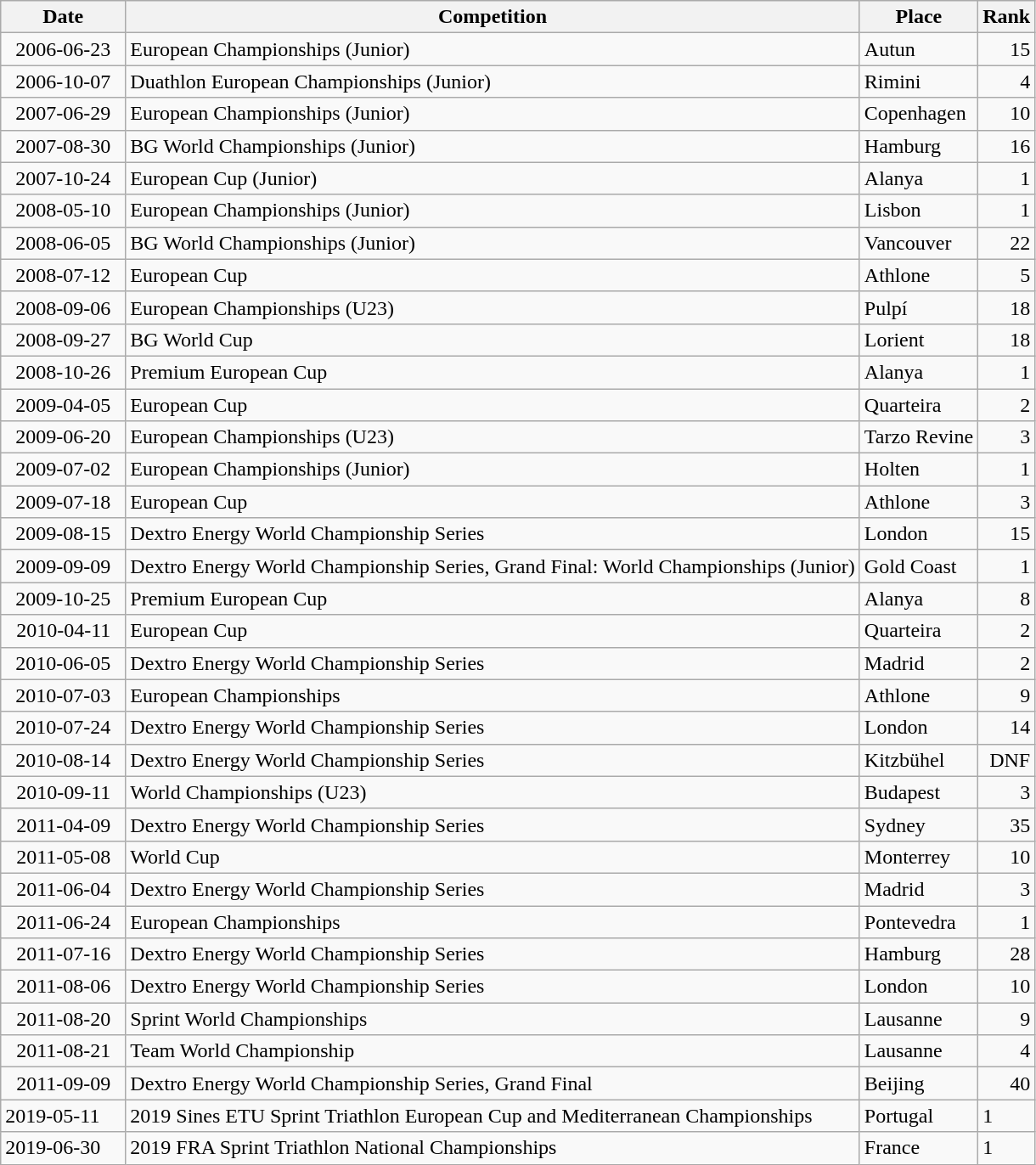<table class="wikitable sortable">
<tr>
<th>Date</th>
<th>Competition</th>
<th>Place</th>
<th>Rank</th>
</tr>
<tr>
<td style="text-align:right">  2006-06-23  </td>
<td>European Championships (Junior)</td>
<td>Autun</td>
<td style="text-align:right">15</td>
</tr>
<tr>
<td style="text-align:right">  2006-10-07  </td>
<td>Duathlon European Championships (Junior)</td>
<td>Rimini</td>
<td style="text-align:right">4</td>
</tr>
<tr>
<td style="text-align:right">  2007-06-29  </td>
<td>European Championships (Junior)</td>
<td>Copenhagen</td>
<td style="text-align:right">10</td>
</tr>
<tr>
<td style="text-align:right">  2007-08-30  </td>
<td>BG World Championships (Junior)</td>
<td>Hamburg</td>
<td style="text-align:right">16</td>
</tr>
<tr>
<td style="text-align:right">  2007-10-24  </td>
<td>European Cup (Junior)</td>
<td>Alanya</td>
<td style="text-align:right">1</td>
</tr>
<tr>
<td style="text-align:right">  2008-05-10  </td>
<td>European Championships (Junior)</td>
<td>Lisbon</td>
<td style="text-align:right">1</td>
</tr>
<tr>
<td style="text-align:right">  2008-06-05  </td>
<td>BG World Championships (Junior)</td>
<td>Vancouver</td>
<td style="text-align:right">22</td>
</tr>
<tr>
<td style="text-align:right">  2008-07-12  </td>
<td>European Cup</td>
<td>Athlone</td>
<td style="text-align:right">5</td>
</tr>
<tr>
<td style="text-align:right">  2008-09-06  </td>
<td>European Championships (U23)</td>
<td>Pulpí</td>
<td style="text-align:right">18</td>
</tr>
<tr>
<td style="text-align:right">  2008-09-27  </td>
<td>BG World Cup</td>
<td>Lorient</td>
<td style="text-align:right">18</td>
</tr>
<tr>
<td style="text-align:right">  2008-10-26  </td>
<td>Premium European Cup</td>
<td>Alanya</td>
<td style="text-align:right">1</td>
</tr>
<tr>
<td style="text-align:right">  2009-04-05  </td>
<td>European Cup</td>
<td>Quarteira</td>
<td style="text-align:right">2</td>
</tr>
<tr>
<td style="text-align:right">  2009-06-20  </td>
<td>European Championships (U23)</td>
<td>Tarzo Revine</td>
<td style="text-align:right">3</td>
</tr>
<tr>
<td style="text-align:right">  2009-07-02  </td>
<td>European Championships (Junior)</td>
<td>Holten</td>
<td style="text-align:right">1</td>
</tr>
<tr>
<td style="text-align:right">  2009-07-18  </td>
<td>European Cup</td>
<td>Athlone</td>
<td style="text-align:right">3</td>
</tr>
<tr>
<td style="text-align:right">  2009-08-15  </td>
<td>Dextro Energy World Championship Series</td>
<td>London</td>
<td style="text-align:right">15</td>
</tr>
<tr>
<td style="text-align:right">  2009-09-09  </td>
<td>Dextro Energy World Championship Series, Grand Final: World Championships (Junior)</td>
<td>Gold Coast</td>
<td style="text-align:right">1</td>
</tr>
<tr>
<td style="text-align:right">  2009-10-25  </td>
<td>Premium European Cup</td>
<td>Alanya</td>
<td style="text-align:right">8</td>
</tr>
<tr>
<td style="text-align:right">  2010-04-11  </td>
<td>European Cup</td>
<td>Quarteira</td>
<td style="text-align:right">2</td>
</tr>
<tr>
<td style="text-align:right">  2010-06-05  </td>
<td>Dextro Energy World Championship Series</td>
<td>Madrid</td>
<td style="text-align:right">2</td>
</tr>
<tr>
<td style="text-align:right">  2010-07-03  </td>
<td>European Championships</td>
<td>Athlone</td>
<td style="text-align:right">9</td>
</tr>
<tr>
<td style="text-align:right">  2010-07-24  </td>
<td>Dextro Energy World Championship Series</td>
<td>London</td>
<td style="text-align:right">14</td>
</tr>
<tr>
<td style="text-align:right">  2010-08-14  </td>
<td>Dextro Energy World Championship Series</td>
<td>Kitzbühel</td>
<td style="text-align:right">DNF</td>
</tr>
<tr>
<td style="text-align:right">  2010-09-11  </td>
<td>World Championships (U23)</td>
<td>Budapest</td>
<td style="text-align:right">3</td>
</tr>
<tr>
<td style="text-align:right">  2011-04-09  </td>
<td>Dextro Energy World Championship Series</td>
<td>Sydney</td>
<td style="text-align:right">35</td>
</tr>
<tr>
<td style="text-align:right">  2011-05-08  </td>
<td>World Cup</td>
<td>Monterrey</td>
<td style="text-align:right">10</td>
</tr>
<tr>
<td style="text-align:right">  2011-06-04  </td>
<td>Dextro Energy World Championship Series</td>
<td>Madrid</td>
<td style="text-align:right">3</td>
</tr>
<tr>
<td style="text-align:right">  2011-06-24  </td>
<td>European Championships</td>
<td>Pontevedra</td>
<td style="text-align:right">1</td>
</tr>
<tr>
<td style="text-align:right">  2011-07-16  </td>
<td>Dextro Energy World Championship Series</td>
<td>Hamburg</td>
<td style="text-align:right">28</td>
</tr>
<tr>
<td style="text-align:right">  2011-08-06  </td>
<td>Dextro Energy World Championship Series</td>
<td>London</td>
<td style="text-align:right">10</td>
</tr>
<tr>
<td style="text-align:right">  2011-08-20  </td>
<td>Sprint World Championships</td>
<td>Lausanne</td>
<td style="text-align:right">9</td>
</tr>
<tr>
<td style="text-align:right">  2011-08-21  </td>
<td>Team World Championship</td>
<td>Lausanne</td>
<td style="text-align:right">4</td>
</tr>
<tr>
<td style="text-align:right">  2011-09-09  </td>
<td>Dextro Energy World Championship Series, Grand Final</td>
<td>Beijing</td>
<td style="text-align:right">40</td>
</tr>
<tr>
<td>2019-05-11</td>
<td>2019 Sines ETU Sprint Triathlon European Cup and Mediterranean Championships</td>
<td>Portugal</td>
<td>1</td>
</tr>
<tr>
<td>2019-06-30</td>
<td>2019 FRA Sprint Triathlon National Championships</td>
<td>France</td>
<td>1</td>
</tr>
</table>
